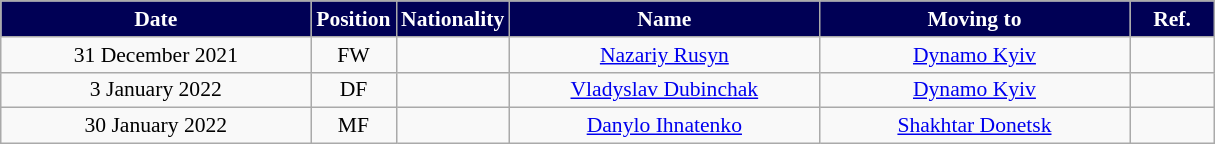<table class="wikitable" style="text-align:center; font-size:90%; ">
<tr>
<th style="background:#000055; color:white; width:200px;">Date</th>
<th style="background:#000055; color:white; width:50px;">Position</th>
<th style="background:#000055; color:white; width:50px;">Nationality</th>
<th style="background:#000055; color:white; width:200px;">Name</th>
<th style="background:#000055; color:white; width:200px;">Moving to</th>
<th style="background:#000055; color:white; width:50px;">Ref.</th>
</tr>
<tr>
<td>31 December 2021</td>
<td>FW</td>
<td></td>
<td><a href='#'>Nazariy Rusyn</a></td>
<td> <a href='#'>Dynamo Kyiv</a></td>
<td></td>
</tr>
<tr>
<td>3 January 2022</td>
<td>DF</td>
<td></td>
<td><a href='#'>Vladyslav Dubinchak</a></td>
<td> <a href='#'>Dynamo Kyiv</a></td>
<td></td>
</tr>
<tr>
<td>30 January 2022</td>
<td>MF</td>
<td></td>
<td><a href='#'>Danylo Ihnatenko</a></td>
<td> <a href='#'>Shakhtar Donetsk</a></td>
<td></td>
</tr>
</table>
